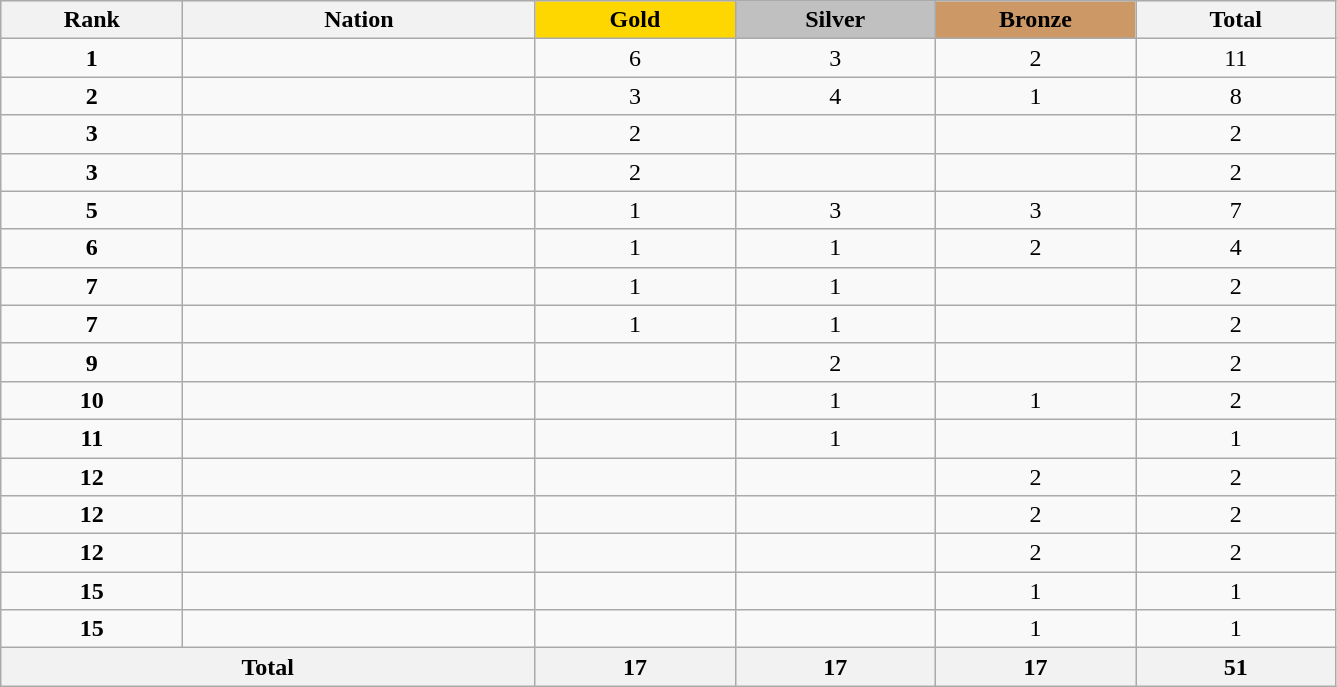<table class="wikitable collapsible autocollapse plainrowheaders" width=70.5% style="text-align:center;">
<tr style="background-color:#EDEDED;">
<th width=100px class="hintergrundfarbe5">Rank</th>
<th width=200px class="hintergrundfarbe6">Nation</th>
<th style="background:    gold; width:15%">Gold</th>
<th style="background:  silver; width:15%">Silver</th>
<th style="background: #CC9966; width:15%">Bronze</th>
<th class="hintergrundfarbe6" style="width:15%">Total</th>
</tr>
<tr>
<td><strong>1</strong></td>
<td align=left></td>
<td>6</td>
<td>3</td>
<td>2</td>
<td>11</td>
</tr>
<tr>
<td><strong>2</strong></td>
<td align=left></td>
<td>3</td>
<td>4</td>
<td>1</td>
<td>8</td>
</tr>
<tr>
<td><strong>3</strong></td>
<td align=left></td>
<td>2</td>
<td></td>
<td></td>
<td>2</td>
</tr>
<tr>
<td><strong>3</strong></td>
<td align=left></td>
<td>2</td>
<td></td>
<td></td>
<td>2</td>
</tr>
<tr>
<td><strong>5</strong></td>
<td align=left></td>
<td>1</td>
<td>3</td>
<td>3</td>
<td>7</td>
</tr>
<tr>
<td><strong>6</strong></td>
<td align=left></td>
<td>1</td>
<td>1</td>
<td>2</td>
<td>4</td>
</tr>
<tr>
<td><strong>7</strong></td>
<td align=left></td>
<td>1</td>
<td>1</td>
<td></td>
<td>2</td>
</tr>
<tr>
<td><strong>7</strong></td>
<td align=left></td>
<td>1</td>
<td>1</td>
<td></td>
<td>2</td>
</tr>
<tr>
<td><strong>9</strong></td>
<td align=left></td>
<td></td>
<td>2</td>
<td></td>
<td>2</td>
</tr>
<tr>
<td><strong>10</strong></td>
<td align=left></td>
<td></td>
<td>1</td>
<td>1</td>
<td>2</td>
</tr>
<tr>
<td><strong>11</strong></td>
<td align=left></td>
<td></td>
<td>1</td>
<td></td>
<td>1</td>
</tr>
<tr>
<td><strong>12</strong></td>
<td align=left></td>
<td></td>
<td></td>
<td>2</td>
<td>2</td>
</tr>
<tr>
<td><strong>12</strong></td>
<td align=left></td>
<td></td>
<td></td>
<td>2</td>
<td>2</td>
</tr>
<tr>
<td><strong>12</strong></td>
<td align=left></td>
<td></td>
<td></td>
<td>2</td>
<td>2</td>
</tr>
<tr>
<td><strong>15</strong></td>
<td align=left></td>
<td></td>
<td></td>
<td>1</td>
<td>1</td>
</tr>
<tr>
<td><strong>15</strong></td>
<td align=left></td>
<td></td>
<td></td>
<td>1</td>
<td>1</td>
</tr>
<tr>
<th colspan=2>Total</th>
<th>17</th>
<th>17</th>
<th>17</th>
<th>51</th>
</tr>
</table>
